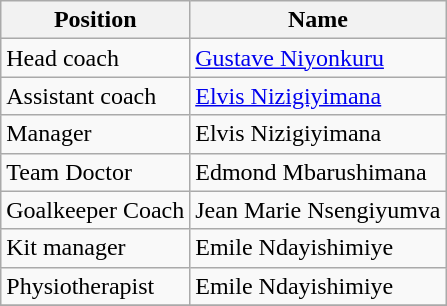<table class="wikitable">
<tr>
<th>Position</th>
<th>Name</th>
</tr>
<tr>
<td>Head coach</td>
<td> <a href='#'>Gustave Niyonkuru</a></td>
</tr>
<tr>
<td>Assistant coach</td>
<td> <a href='#'>Elvis Nizigiyimana</a></td>
</tr>
<tr>
<td>Manager</td>
<td> Elvis Nizigiyimana</td>
</tr>
<tr>
<td>Team Doctor</td>
<td> Edmond Mbarushimana</td>
</tr>
<tr>
<td>Goalkeeper Coach</td>
<td> Jean Marie Nsengiyumva</td>
</tr>
<tr>
<td>Kit manager</td>
<td> Emile Ndayishimiye</td>
</tr>
<tr>
<td>Physiotherapist</td>
<td> Emile Ndayishimiye</td>
</tr>
<tr>
</tr>
</table>
